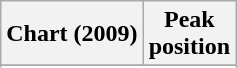<table class="wikitable sortable plainrowheaders">
<tr>
<th scope="col">Chart (2009)</th>
<th scope="col">Peak<br>position</th>
</tr>
<tr>
</tr>
<tr>
</tr>
<tr>
</tr>
<tr>
</tr>
</table>
